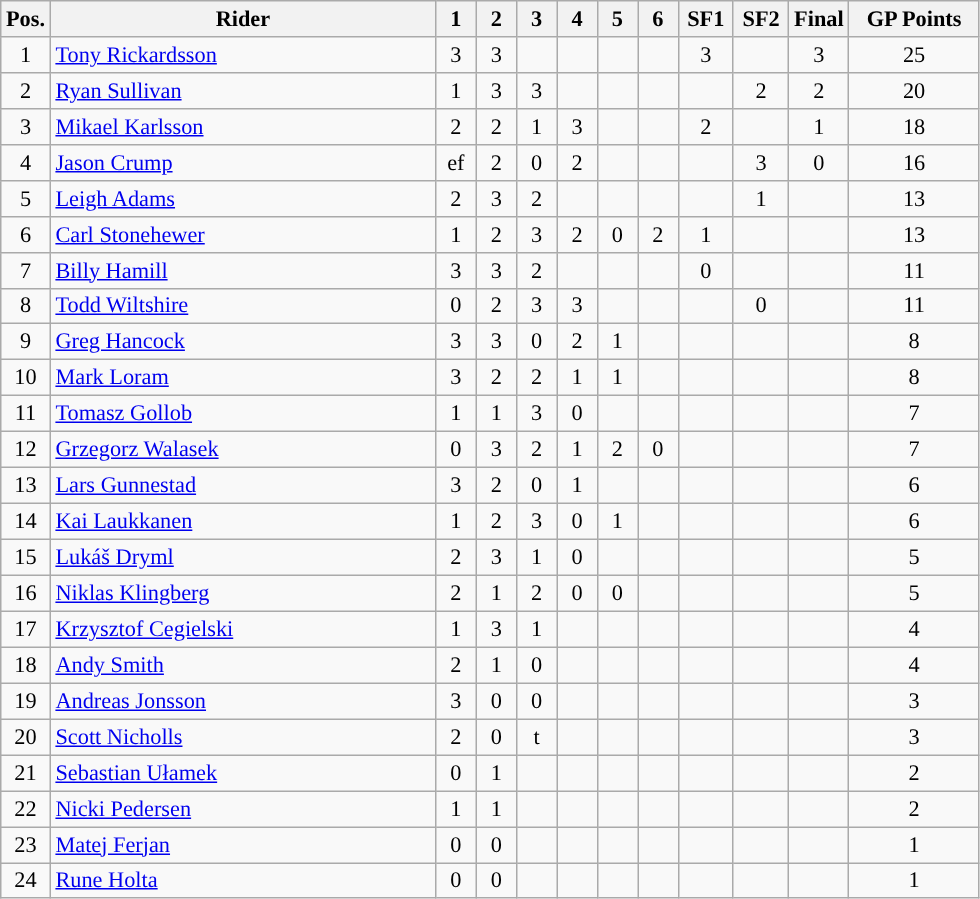<table class=wikitable style="font-size:93%;">
<tr>
<th width=25px>Pos.</th>
<th width=250px>Rider</th>
<th width=20px>1</th>
<th width=20px>2</th>
<th width=20px>3</th>
<th width=20px>4</th>
<th width=20px>5</th>
<th width=20px>6</th>
<th width=30px>SF1</th>
<th width=30px>SF2</th>
<th width=30px>Final</th>
<th width=80px>GP Points</th>
</tr>
<tr align=center style="background-color:">
<td>1</td>
<td align=left> <a href='#'>Tony Rickardsson</a></td>
<td>3</td>
<td>3</td>
<td></td>
<td></td>
<td></td>
<td></td>
<td>  3</td>
<td></td>
<td>3</td>
<td>25</td>
</tr>
<tr align=center style="background-color:">
<td>2</td>
<td align=left> <a href='#'>Ryan Sullivan</a></td>
<td>1</td>
<td>3</td>
<td>3</td>
<td></td>
<td></td>
<td></td>
<td></td>
<td>2</td>
<td>2</td>
<td>20</td>
</tr>
<tr align=center style="background-color:">
<td>3</td>
<td align=left> <a href='#'>Mikael Karlsson</a></td>
<td>2</td>
<td>2</td>
<td>1</td>
<td>3</td>
<td></td>
<td></td>
<td>2</td>
<td></td>
<td>1</td>
<td>18</td>
</tr>
<tr align=center>
<td>4</td>
<td align=left> <a href='#'>Jason Crump</a></td>
<td>ef</td>
<td>2</td>
<td>0</td>
<td>2</td>
<td></td>
<td></td>
<td></td>
<td>3</td>
<td>0</td>
<td>16</td>
</tr>
<tr align=center>
<td>5</td>
<td align=left> <a href='#'>Leigh Adams</a></td>
<td>2</td>
<td>3</td>
<td>2</td>
<td></td>
<td></td>
<td></td>
<td></td>
<td>1</td>
<td></td>
<td>13</td>
</tr>
<tr align=center>
<td>6</td>
<td align=left> <a href='#'>Carl Stonehewer</a></td>
<td>1</td>
<td>2</td>
<td>3</td>
<td>2</td>
<td>0</td>
<td>2</td>
<td>1</td>
<td></td>
<td></td>
<td>13</td>
</tr>
<tr align=center>
<td>7</td>
<td align=left> <a href='#'>Billy Hamill</a></td>
<td>3</td>
<td>3</td>
<td>2</td>
<td></td>
<td></td>
<td></td>
<td>0</td>
<td></td>
<td></td>
<td>11</td>
</tr>
<tr align=center>
<td>8</td>
<td align=left> <a href='#'>Todd Wiltshire</a></td>
<td>0</td>
<td>2</td>
<td>3</td>
<td>3</td>
<td></td>
<td></td>
<td></td>
<td>0</td>
<td></td>
<td>11</td>
</tr>
<tr align=center>
<td>9</td>
<td align=left> <a href='#'>Greg Hancock</a></td>
<td>3</td>
<td>3</td>
<td>0</td>
<td>2</td>
<td>1</td>
<td></td>
<td></td>
<td></td>
<td></td>
<td>8</td>
</tr>
<tr align=center>
<td>10</td>
<td align=left> <a href='#'>Mark Loram</a></td>
<td>3</td>
<td>2</td>
<td>2</td>
<td>1</td>
<td>1</td>
<td></td>
<td></td>
<td></td>
<td></td>
<td>8</td>
</tr>
<tr align=center>
<td>11</td>
<td align=left> <a href='#'>Tomasz Gollob</a></td>
<td>1</td>
<td>1</td>
<td>3</td>
<td>0</td>
<td></td>
<td></td>
<td></td>
<td></td>
<td></td>
<td>7</td>
</tr>
<tr align=center>
<td>12</td>
<td align=left> <a href='#'>Grzegorz Walasek</a></td>
<td>0</td>
<td>3</td>
<td>2</td>
<td>1</td>
<td>2</td>
<td>0</td>
<td></td>
<td></td>
<td></td>
<td>7</td>
</tr>
<tr align=center>
<td>13</td>
<td align=left> <a href='#'>Lars Gunnestad</a></td>
<td>3</td>
<td>2</td>
<td>0</td>
<td>1</td>
<td></td>
<td></td>
<td></td>
<td></td>
<td></td>
<td>6</td>
</tr>
<tr align=center>
<td>14</td>
<td align=left> <a href='#'>Kai Laukkanen</a></td>
<td>1</td>
<td>2</td>
<td>3</td>
<td>0</td>
<td>1</td>
<td></td>
<td></td>
<td></td>
<td></td>
<td>6</td>
</tr>
<tr align=center>
<td>15</td>
<td align=left> <a href='#'>Lukáš Dryml</a></td>
<td>2</td>
<td>3</td>
<td>1</td>
<td>0</td>
<td></td>
<td></td>
<td></td>
<td></td>
<td></td>
<td>5</td>
</tr>
<tr align=center>
<td>16</td>
<td align=left> <a href='#'>Niklas Klingberg</a></td>
<td>2</td>
<td>1</td>
<td>2</td>
<td>0</td>
<td>0</td>
<td></td>
<td></td>
<td></td>
<td></td>
<td>5</td>
</tr>
<tr align=center>
<td>17</td>
<td align=left> <a href='#'>Krzysztof Cegielski</a></td>
<td>1</td>
<td>3</td>
<td>1</td>
<td></td>
<td></td>
<td></td>
<td></td>
<td></td>
<td></td>
<td>4</td>
</tr>
<tr align=center>
<td>18</td>
<td align=left> <a href='#'>Andy Smith</a></td>
<td>2</td>
<td>1</td>
<td>0</td>
<td></td>
<td></td>
<td></td>
<td></td>
<td></td>
<td></td>
<td>4</td>
</tr>
<tr align=center>
<td>19</td>
<td align=left> <a href='#'>Andreas Jonsson</a></td>
<td>3</td>
<td>0</td>
<td>0</td>
<td></td>
<td></td>
<td></td>
<td></td>
<td></td>
<td></td>
<td>3</td>
</tr>
<tr align=center>
<td>20</td>
<td align=left> <a href='#'>Scott Nicholls</a></td>
<td>2</td>
<td>0</td>
<td>t</td>
<td></td>
<td></td>
<td></td>
<td></td>
<td></td>
<td></td>
<td>3</td>
</tr>
<tr align=center>
<td>21</td>
<td align=left> <a href='#'>Sebastian Ułamek</a></td>
<td>0</td>
<td>1</td>
<td></td>
<td></td>
<td></td>
<td></td>
<td></td>
<td></td>
<td></td>
<td>2</td>
</tr>
<tr align=center>
<td>22</td>
<td align=left> <a href='#'>Nicki Pedersen</a></td>
<td>1</td>
<td>1</td>
<td></td>
<td></td>
<td></td>
<td></td>
<td></td>
<td></td>
<td></td>
<td>2</td>
</tr>
<tr align=center>
<td>23</td>
<td align=left> <a href='#'>Matej Ferjan</a></td>
<td>0</td>
<td>0</td>
<td></td>
<td></td>
<td></td>
<td></td>
<td></td>
<td></td>
<td></td>
<td>1</td>
</tr>
<tr align=center>
<td>24</td>
<td align=left> <a href='#'>Rune Holta</a></td>
<td>0</td>
<td>0</td>
<td></td>
<td></td>
<td></td>
<td></td>
<td></td>
<td></td>
<td></td>
<td>1</td>
</tr>
</table>
